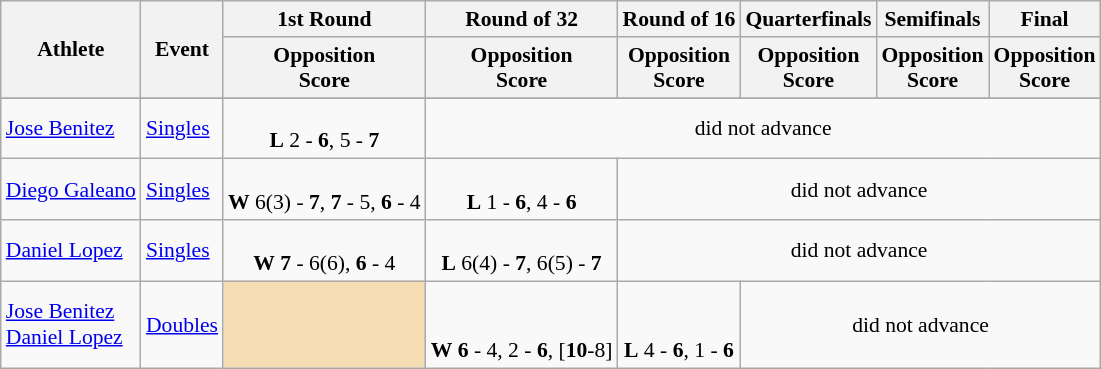<table class="wikitable" border="1" style="font-size:90%">
<tr>
<th rowspan=2>Athlete</th>
<th rowspan=2>Event</th>
<th>1st Round</th>
<th>Round of 32</th>
<th>Round of 16</th>
<th>Quarterfinals</th>
<th>Semifinals</th>
<th>Final</th>
</tr>
<tr>
<th>Opposition<br>Score</th>
<th>Opposition<br>Score</th>
<th>Opposition<br>Score</th>
<th>Opposition<br>Score</th>
<th>Opposition<br>Score</th>
<th>Opposition<br>Score</th>
</tr>
<tr>
</tr>
<tr>
<td><a href='#'>Jose Benitez</a></td>
<td><a href='#'>Singles</a></td>
<td align=center><br><strong>L</strong> 2 - <strong>6</strong>, 5 - <strong>7</strong></td>
<td align="center" colspan="7">did not advance</td>
</tr>
<tr>
<td><a href='#'>Diego Galeano</a></td>
<td><a href='#'>Singles</a></td>
<td align=center><br><strong>W</strong> 6(3) - <strong>7</strong>, <strong>7</strong> - 5, <strong>6</strong> - 4</td>
<td align=center><br><strong>L</strong> 1 - <strong>6</strong>, 4 - <strong>6</strong></td>
<td align="center" colspan="7">did not advance</td>
</tr>
<tr>
<td><a href='#'>Daniel Lopez</a></td>
<td><a href='#'>Singles</a></td>
<td align=center><br><strong>W</strong> <strong>7</strong> - 6(6), <strong>6</strong> - 4</td>
<td align=center><br><strong>L</strong> 6(4) - <strong>7</strong>, 6(5) - <strong>7</strong></td>
<td align="center" colspan="7">did not advance</td>
</tr>
<tr>
<td><a href='#'>Jose Benitez</a><br><a href='#'>Daniel Lopez</a></td>
<td><a href='#'>Doubles</a></td>
<td align=center bgcolor=wheat></td>
<td align=center><br><br><strong>W</strong> <strong>6</strong> - 4, 2 - <strong>6</strong>, [<strong>10</strong>-8]</td>
<td align=center><br><br><strong>L</strong> 4 - <strong>6</strong>, 1 - <strong>6</strong></td>
<td align="center" colspan="7">did not advance</td>
</tr>
</table>
